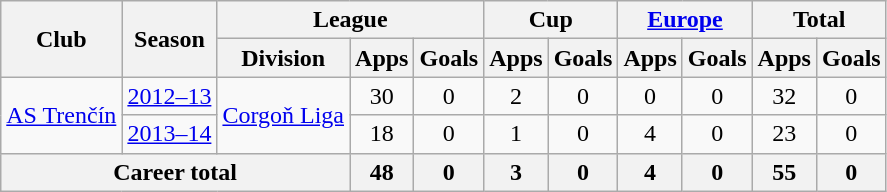<table class="wikitable" style="text-align:center">
<tr>
<th rowspan="2">Club</th>
<th rowspan="2">Season</th>
<th colspan="3">League</th>
<th colspan="2">Cup</th>
<th colspan="2"><a href='#'>Europe</a></th>
<th colspan="2">Total</th>
</tr>
<tr>
<th>Division</th>
<th>Apps</th>
<th>Goals</th>
<th>Apps</th>
<th>Goals</th>
<th>Apps</th>
<th>Goals</th>
<th>Apps</th>
<th>Goals</th>
</tr>
<tr>
<td rowspan="2"><a href='#'>AS Trenčín</a></td>
<td><a href='#'>2012–13</a></td>
<td rowspan="2"><a href='#'>Corgoň Liga</a></td>
<td>30</td>
<td>0</td>
<td>2</td>
<td>0</td>
<td>0</td>
<td>0</td>
<td>32</td>
<td>0</td>
</tr>
<tr>
<td><a href='#'>2013–14</a></td>
<td>18</td>
<td>0</td>
<td>1</td>
<td>0</td>
<td>4</td>
<td>0</td>
<td>23</td>
<td>0</td>
</tr>
<tr>
<th colspan="3">Career total</th>
<th>48</th>
<th>0</th>
<th>3</th>
<th>0</th>
<th>4</th>
<th>0</th>
<th>55</th>
<th>0</th>
</tr>
</table>
